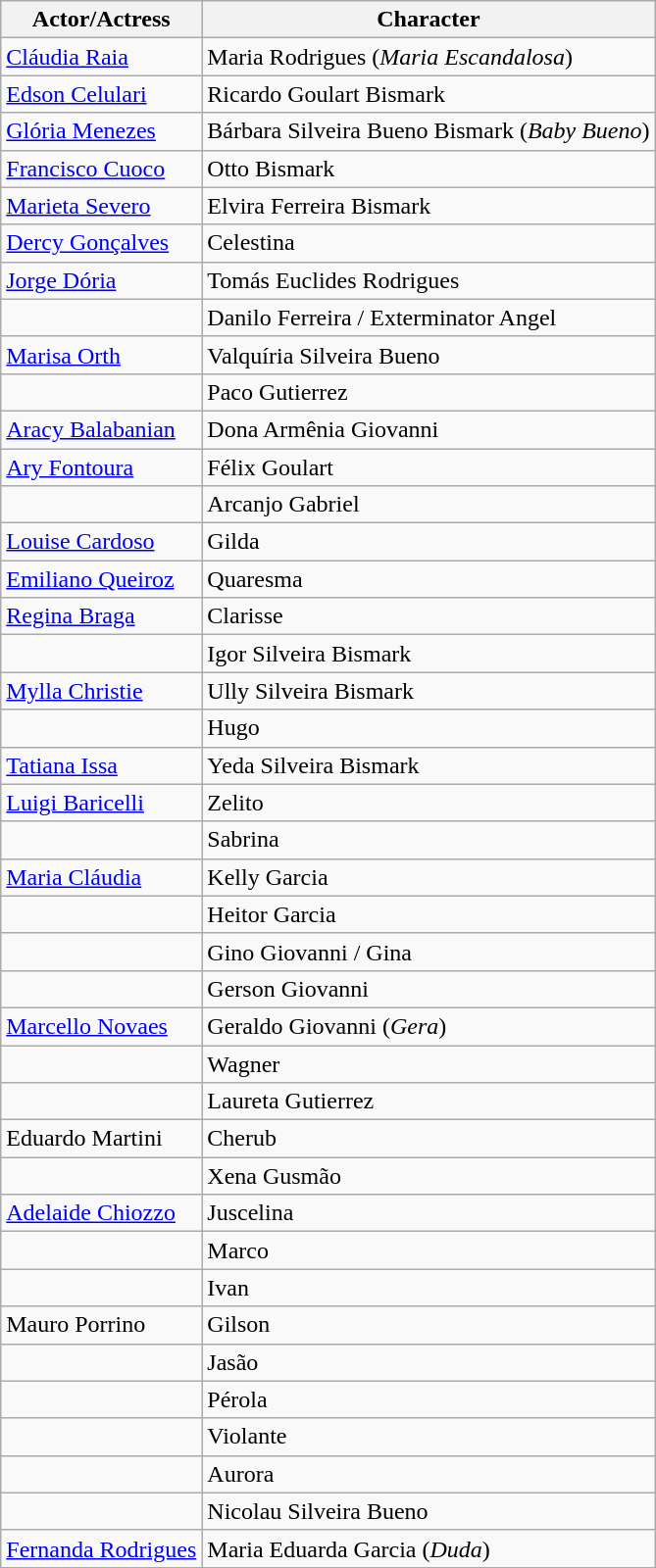<table class="wikitable sortable">
<tr>
<th>Actor/Actress</th>
<th>Character</th>
</tr>
<tr>
<td><a href='#'>Cláudia Raia</a></td>
<td>Maria Rodrigues (<em>Maria Escandalosa</em>)</td>
</tr>
<tr>
<td><a href='#'>Edson Celulari</a></td>
<td>Ricardo Goulart Bismark</td>
</tr>
<tr>
<td><a href='#'>Glória Menezes</a></td>
<td>Bárbara Silveira Bueno Bismark (<em>Baby Bueno</em>)</td>
</tr>
<tr>
<td><a href='#'>Francisco Cuoco</a></td>
<td>Otto Bismark</td>
</tr>
<tr>
<td><a href='#'>Marieta Severo</a></td>
<td>Elvira Ferreira Bismark</td>
</tr>
<tr>
<td><a href='#'>Dercy Gonçalves</a></td>
<td>Celestina</td>
</tr>
<tr>
<td><a href='#'>Jorge Dória</a></td>
<td>Tomás Euclides Rodrigues</td>
</tr>
<tr>
<td></td>
<td>Danilo Ferreira  / Exterminator Angel</td>
</tr>
<tr>
<td><a href='#'>Marisa Orth</a></td>
<td>Valquíria Silveira Bueno</td>
</tr>
<tr>
<td></td>
<td>Paco Gutierrez</td>
</tr>
<tr>
<td><a href='#'>Aracy Balabanian</a></td>
<td>Dona Armênia Giovanni</td>
</tr>
<tr>
<td><a href='#'>Ary Fontoura</a></td>
<td>Félix Goulart</td>
</tr>
<tr>
<td></td>
<td>Arcanjo Gabriel</td>
</tr>
<tr>
<td><a href='#'>Louise Cardoso</a></td>
<td>Gilda</td>
</tr>
<tr>
<td><a href='#'>Emiliano Queiroz</a></td>
<td>Quaresma</td>
</tr>
<tr>
<td><a href='#'>Regina Braga</a></td>
<td>Clarisse</td>
</tr>
<tr>
<td></td>
<td>Igor Silveira Bismark</td>
</tr>
<tr>
<td><a href='#'>Mylla Christie</a></td>
<td>Ully Silveira Bismark</td>
</tr>
<tr>
<td></td>
<td>Hugo</td>
</tr>
<tr>
<td><a href='#'>Tatiana Issa</a></td>
<td>Yeda Silveira Bismark</td>
</tr>
<tr>
<td><a href='#'>Luigi Baricelli</a></td>
<td>Zelito</td>
</tr>
<tr>
<td></td>
<td>Sabrina</td>
</tr>
<tr>
<td><a href='#'>Maria Cláudia</a></td>
<td>Kelly Garcia</td>
</tr>
<tr>
<td></td>
<td>Heitor Garcia</td>
</tr>
<tr>
<td></td>
<td>Gino Giovanni / Gina</td>
</tr>
<tr>
<td></td>
<td>Gerson Giovanni</td>
</tr>
<tr>
<td><a href='#'>Marcello Novaes</a></td>
<td>Geraldo Giovanni (<em>Gera</em>)</td>
</tr>
<tr>
<td></td>
<td>Wagner</td>
</tr>
<tr>
<td></td>
<td>Laureta Gutierrez</td>
</tr>
<tr>
<td>Eduardo Martini</td>
<td>Cherub</td>
</tr>
<tr>
<td></td>
<td>Xena Gusmão</td>
</tr>
<tr>
<td><a href='#'>Adelaide Chiozzo</a></td>
<td>Juscelina</td>
</tr>
<tr>
<td></td>
<td>Marco</td>
</tr>
<tr>
<td></td>
<td>Ivan</td>
</tr>
<tr>
<td>Mauro Porrino</td>
<td>Gilson</td>
</tr>
<tr>
<td></td>
<td>Jasão</td>
</tr>
<tr>
<td></td>
<td>Pérola</td>
</tr>
<tr>
<td></td>
<td>Violante</td>
</tr>
<tr>
<td></td>
<td>Aurora</td>
</tr>
<tr>
<td></td>
<td>Nicolau Silveira Bueno</td>
</tr>
<tr>
<td><a href='#'>Fernanda Rodrigues</a></td>
<td>Maria Eduarda Garcia (<em>Duda</em>)</td>
</tr>
</table>
